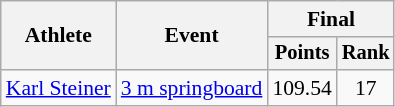<table class="wikitable" style="font-size:90%;">
<tr>
<th rowspan=2>Athlete</th>
<th rowspan=2>Event</th>
<th colspan=2>Final</th>
</tr>
<tr style="font-size:95%">
<th>Points</th>
<th>Rank</th>
</tr>
<tr align=center>
<td align=left><a href='#'>Karl Steiner</a></td>
<td align=left><a href='#'>3 m springboard</a></td>
<td>109.54</td>
<td>17</td>
</tr>
</table>
